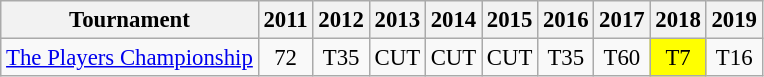<table class="wikitable" style="font-size:95%;text-align:center;">
<tr>
<th>Tournament</th>
<th>2011</th>
<th>2012</th>
<th>2013</th>
<th>2014</th>
<th>2015</th>
<th>2016</th>
<th>2017</th>
<th>2018</th>
<th>2019</th>
</tr>
<tr>
<td align=left><a href='#'>The Players Championship</a></td>
<td>72</td>
<td>T35</td>
<td>CUT</td>
<td>CUT</td>
<td>CUT</td>
<td>T35</td>
<td>T60</td>
<td style="background:yellow;">T7</td>
<td>T16</td>
</tr>
</table>
